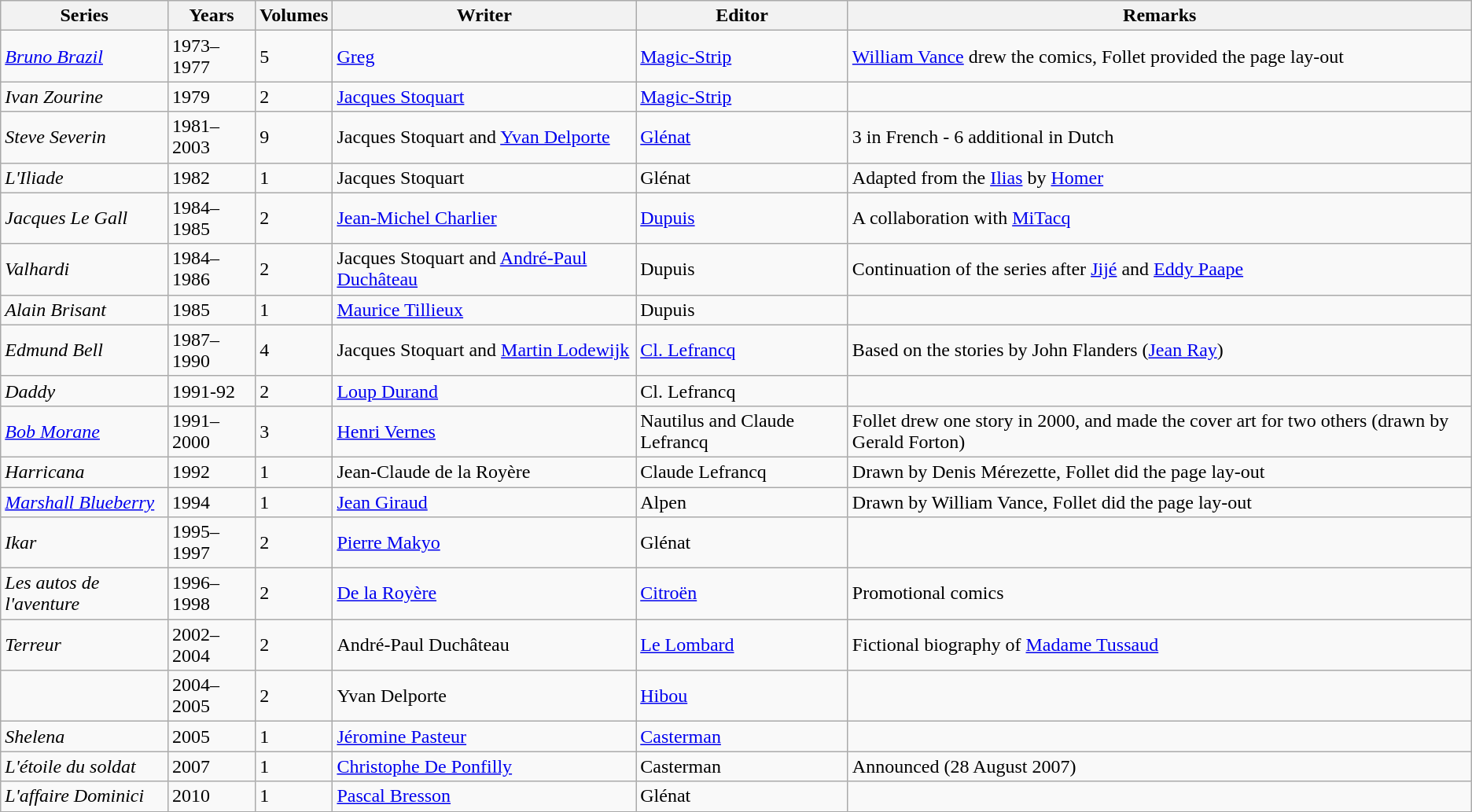<table class="wikitable" id="noveltable" border="1">
<tr>
<th>Series</th>
<th>Years</th>
<th>Volumes</th>
<th>Writer</th>
<th>Editor</th>
<th>Remarks</th>
</tr>
<tr align="left">
<td><em><a href='#'>Bruno Brazil</a></em></td>
<td>1973–1977</td>
<td>5</td>
<td><a href='#'>Greg</a></td>
<td><a href='#'>Magic-Strip</a></td>
<td><a href='#'>William Vance</a> drew the comics, Follet provided the page lay-out</td>
</tr>
<tr>
<td><em>Ivan Zourine</em></td>
<td>1979</td>
<td>2</td>
<td><a href='#'>Jacques Stoquart</a></td>
<td><a href='#'>Magic-Strip</a></td>
<td></td>
</tr>
<tr>
<td><em>Steve Severin</em></td>
<td>1981–2003</td>
<td>9</td>
<td>Jacques Stoquart and <a href='#'>Yvan Delporte</a></td>
<td><a href='#'>Glénat</a></td>
<td>3 in French - 6 additional in Dutch</td>
</tr>
<tr>
<td><em>L'Iliade</em></td>
<td>1982</td>
<td>1</td>
<td>Jacques Stoquart</td>
<td>Glénat</td>
<td>Adapted from the <a href='#'>Ilias</a> by <a href='#'>Homer</a></td>
</tr>
<tr>
<td><em>Jacques Le Gall</em></td>
<td>1984–1985</td>
<td>2</td>
<td><a href='#'>Jean-Michel Charlier</a></td>
<td><a href='#'>Dupuis</a></td>
<td>A collaboration with <a href='#'>MiTacq</a></td>
</tr>
<tr>
<td><em>Valhardi</em></td>
<td>1984–1986</td>
<td>2</td>
<td>Jacques Stoquart and <a href='#'>André-Paul Duchâteau</a></td>
<td>Dupuis</td>
<td>Continuation of the series after <a href='#'>Jijé</a> and <a href='#'>Eddy Paape</a></td>
</tr>
<tr>
<td><em>Alain Brisant</em></td>
<td>1985</td>
<td>1</td>
<td><a href='#'>Maurice Tillieux</a></td>
<td>Dupuis</td>
<td></td>
</tr>
<tr>
<td><em>Edmund Bell</em></td>
<td>1987–1990</td>
<td>4</td>
<td>Jacques Stoquart and <a href='#'>Martin Lodewijk</a></td>
<td><a href='#'>Cl. Lefrancq</a></td>
<td>Based on the stories by John Flanders (<a href='#'>Jean Ray</a>)</td>
</tr>
<tr>
<td><em>Daddy</em></td>
<td>1991-92</td>
<td>2</td>
<td><a href='#'>Loup Durand</a></td>
<td>Cl. Lefrancq</td>
<td></td>
</tr>
<tr>
<td><em><a href='#'>Bob Morane</a></em></td>
<td>1991–2000</td>
<td>3</td>
<td><a href='#'>Henri Vernes</a></td>
<td>Nautilus and Claude Lefrancq</td>
<td>Follet drew one story in 2000, and made the cover art for two others (drawn by Gerald Forton)</td>
</tr>
<tr>
<td><em>Harricana</em></td>
<td>1992</td>
<td>1</td>
<td>Jean-Claude de la Royère</td>
<td>Claude Lefrancq</td>
<td>Drawn by Denis Mérezette, Follet did the page lay-out</td>
</tr>
<tr>
<td><em><a href='#'>Marshall Blueberry</a></em></td>
<td>1994</td>
<td>1</td>
<td><a href='#'>Jean Giraud</a></td>
<td>Alpen</td>
<td>Drawn by William Vance, Follet did the page lay-out</td>
</tr>
<tr>
<td><em>Ikar</em></td>
<td>1995–1997</td>
<td>2</td>
<td><a href='#'>Pierre Makyo</a></td>
<td>Glénat</td>
<td></td>
</tr>
<tr>
<td><em>Les autos de l'aventure</em></td>
<td>1996–1998</td>
<td>2</td>
<td><a href='#'>De la Royère</a></td>
<td><a href='#'>Citroën</a></td>
<td>Promotional comics</td>
</tr>
<tr>
<td><em>Terreur</em></td>
<td>2002–2004</td>
<td>2</td>
<td>André-Paul Duchâteau</td>
<td><a href='#'>Le Lombard</a></td>
<td>Fictional biography of <a href='#'>Madame Tussaud</a></td>
</tr>
<tr>
<td><em></em></td>
<td>2004–2005</td>
<td>2</td>
<td>Yvan Delporte</td>
<td><a href='#'>Hibou</a></td>
<td></td>
</tr>
<tr>
<td><em>Shelena</em></td>
<td>2005</td>
<td>1</td>
<td><a href='#'>Jéromine Pasteur</a></td>
<td><a href='#'>Casterman</a></td>
<td></td>
</tr>
<tr>
<td><em>L'étoile du soldat</em></td>
<td>2007</td>
<td>1</td>
<td><a href='#'>Christophe De Ponfilly</a></td>
<td>Casterman</td>
<td>Announced (28 August 2007)</td>
</tr>
<tr>
<td><em>L'affaire Dominici</em></td>
<td>2010</td>
<td>1</td>
<td><a href='#'>Pascal Bresson</a></td>
<td>Glénat</td>
<td></td>
</tr>
<tr>
</tr>
</table>
